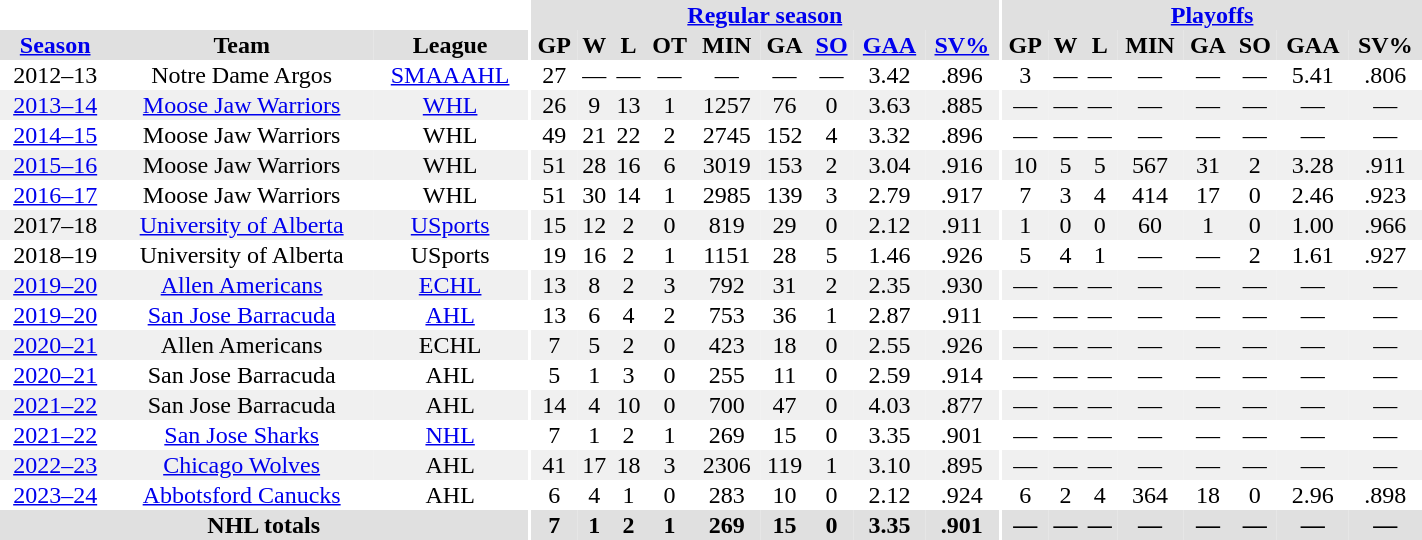<table border="0" cellpadding="1" cellspacing="0" style="text-align:center; width:75%;">
<tr bgcolor="#e0e0e0">
<th colspan="3" bgcolor="#ffffff"></th>
<th rowspan="99" bgcolor="#ffffff"></th>
<th colspan="9" bgcolor="#e0e0e0"><a href='#'>Regular season</a></th>
<th rowspan="99" bgcolor="#ffffff"></th>
<th colspan="8" bgcolor="#e0e0e0"><a href='#'>Playoffs</a></th>
</tr>
<tr bgcolor="#e0e0e0">
<th><a href='#'>Season</a></th>
<th>Team</th>
<th>League</th>
<th>GP</th>
<th>W</th>
<th>L</th>
<th>OT</th>
<th>MIN</th>
<th>GA</th>
<th><a href='#'>SO</a></th>
<th><a href='#'>GAA</a></th>
<th><a href='#'>SV%</a></th>
<th>GP</th>
<th>W</th>
<th>L</th>
<th>MIN</th>
<th>GA</th>
<th>SO</th>
<th>GAA</th>
<th>SV%</th>
</tr>
<tr>
<td>2012–13</td>
<td>Notre Dame Argos</td>
<td><a href='#'>SMAAAHL</a></td>
<td>27</td>
<td>—</td>
<td>—</td>
<td>—</td>
<td>—</td>
<td>—</td>
<td>—</td>
<td>3.42</td>
<td>.896</td>
<td>3</td>
<td>—</td>
<td>—</td>
<td>—</td>
<td>—</td>
<td>—</td>
<td>5.41</td>
<td>.806</td>
</tr>
<tr bgcolor="#f0f0f0">
<td><a href='#'>2013–14</a></td>
<td><a href='#'>Moose Jaw Warriors</a></td>
<td><a href='#'>WHL</a></td>
<td>26</td>
<td>9</td>
<td>13</td>
<td>1</td>
<td>1257</td>
<td>76</td>
<td>0</td>
<td>3.63</td>
<td>.885</td>
<td>—</td>
<td>—</td>
<td>—</td>
<td>—</td>
<td>—</td>
<td>—</td>
<td>—</td>
<td>—</td>
</tr>
<tr>
<td><a href='#'>2014–15</a></td>
<td>Moose Jaw Warriors</td>
<td>WHL</td>
<td>49</td>
<td>21</td>
<td>22</td>
<td>2</td>
<td>2745</td>
<td>152</td>
<td>4</td>
<td>3.32</td>
<td>.896</td>
<td>—</td>
<td>—</td>
<td>—</td>
<td>—</td>
<td>—</td>
<td>—</td>
<td>—</td>
<td>—</td>
</tr>
<tr bgcolor="#f0f0f0">
<td><a href='#'>2015–16</a></td>
<td>Moose Jaw Warriors</td>
<td>WHL</td>
<td>51</td>
<td>28</td>
<td>16</td>
<td>6</td>
<td>3019</td>
<td>153</td>
<td>2</td>
<td>3.04</td>
<td>.916</td>
<td>10</td>
<td>5</td>
<td>5</td>
<td>567</td>
<td>31</td>
<td>2</td>
<td>3.28</td>
<td>.911</td>
</tr>
<tr>
<td><a href='#'>2016–17</a></td>
<td>Moose Jaw Warriors</td>
<td>WHL</td>
<td>51</td>
<td>30</td>
<td>14</td>
<td>1</td>
<td>2985</td>
<td>139</td>
<td>3</td>
<td>2.79</td>
<td>.917</td>
<td>7</td>
<td>3</td>
<td>4</td>
<td>414</td>
<td>17</td>
<td>0</td>
<td>2.46</td>
<td>.923</td>
</tr>
<tr bgcolor="#f0f0f0">
<td>2017–18</td>
<td><a href='#'>University of Alberta</a></td>
<td><a href='#'>USports</a></td>
<td>15</td>
<td>12</td>
<td>2</td>
<td>0</td>
<td>819</td>
<td>29</td>
<td>0</td>
<td>2.12</td>
<td>.911</td>
<td>1</td>
<td>0</td>
<td>0</td>
<td>60</td>
<td>1</td>
<td>0</td>
<td>1.00</td>
<td>.966</td>
</tr>
<tr>
<td>2018–19</td>
<td>University of Alberta</td>
<td>USports</td>
<td>19</td>
<td>16</td>
<td>2</td>
<td>1</td>
<td>1151</td>
<td>28</td>
<td>5</td>
<td>1.46</td>
<td>.926</td>
<td>5</td>
<td>4</td>
<td>1</td>
<td>—</td>
<td>—</td>
<td>2</td>
<td>1.61</td>
<td>.927</td>
</tr>
<tr bgcolor="#f0f0f0">
<td><a href='#'>2019–20</a></td>
<td><a href='#'>Allen Americans</a></td>
<td><a href='#'>ECHL</a></td>
<td>13</td>
<td>8</td>
<td>2</td>
<td>3</td>
<td>792</td>
<td>31</td>
<td>2</td>
<td>2.35</td>
<td>.930</td>
<td>—</td>
<td>—</td>
<td>—</td>
<td>—</td>
<td>—</td>
<td>—</td>
<td>—</td>
<td>—</td>
</tr>
<tr>
<td><a href='#'>2019–20</a></td>
<td><a href='#'>San Jose Barracuda</a></td>
<td><a href='#'>AHL</a></td>
<td>13</td>
<td>6</td>
<td>4</td>
<td>2</td>
<td>753</td>
<td>36</td>
<td>1</td>
<td>2.87</td>
<td>.911</td>
<td>—</td>
<td>—</td>
<td>—</td>
<td>—</td>
<td>—</td>
<td>—</td>
<td>—</td>
<td>—</td>
</tr>
<tr bgcolor="#f0f0f0">
<td><a href='#'>2020–21</a></td>
<td>Allen Americans</td>
<td>ECHL</td>
<td>7</td>
<td>5</td>
<td>2</td>
<td>0</td>
<td>423</td>
<td>18</td>
<td>0</td>
<td>2.55</td>
<td>.926</td>
<td>—</td>
<td>—</td>
<td>—</td>
<td>—</td>
<td>—</td>
<td>—</td>
<td>—</td>
<td>—</td>
</tr>
<tr>
<td><a href='#'>2020–21</a></td>
<td>San Jose Barracuda</td>
<td>AHL</td>
<td>5</td>
<td>1</td>
<td>3</td>
<td>0</td>
<td>255</td>
<td>11</td>
<td>0</td>
<td>2.59</td>
<td>.914</td>
<td>—</td>
<td>—</td>
<td>—</td>
<td>—</td>
<td>—</td>
<td>—</td>
<td>—</td>
<td>—</td>
</tr>
<tr bgcolor="#f0f0f0">
<td><a href='#'>2021–22</a></td>
<td>San Jose Barracuda</td>
<td>AHL</td>
<td>14</td>
<td>4</td>
<td>10</td>
<td>0</td>
<td>700</td>
<td>47</td>
<td>0</td>
<td>4.03</td>
<td>.877</td>
<td>—</td>
<td>—</td>
<td>—</td>
<td>—</td>
<td>—</td>
<td>—</td>
<td>—</td>
<td>—</td>
</tr>
<tr>
<td><a href='#'>2021–22</a></td>
<td><a href='#'>San Jose Sharks</a></td>
<td><a href='#'>NHL</a></td>
<td>7</td>
<td>1</td>
<td>2</td>
<td>1</td>
<td>269</td>
<td>15</td>
<td>0</td>
<td>3.35</td>
<td>.901</td>
<td>—</td>
<td>—</td>
<td>—</td>
<td>—</td>
<td>—</td>
<td>—</td>
<td>—</td>
<td>—</td>
</tr>
<tr bgcolor="#f0f0f0">
<td><a href='#'>2022–23</a></td>
<td><a href='#'>Chicago Wolves</a></td>
<td>AHL</td>
<td>41</td>
<td>17</td>
<td>18</td>
<td>3</td>
<td>2306</td>
<td>119</td>
<td>1</td>
<td>3.10</td>
<td>.895</td>
<td>—</td>
<td>—</td>
<td>—</td>
<td>—</td>
<td>—</td>
<td>—</td>
<td>—</td>
<td>—</td>
</tr>
<tr>
<td><a href='#'>2023–24</a></td>
<td><a href='#'>Abbotsford Canucks</a></td>
<td>AHL</td>
<td>6</td>
<td>4</td>
<td>1</td>
<td>0</td>
<td>283</td>
<td>10</td>
<td>0</td>
<td>2.12</td>
<td>.924</td>
<td>6</td>
<td>2</td>
<td>4</td>
<td>364</td>
<td>18</td>
<td>0</td>
<td>2.96</td>
<td>.898</td>
</tr>
<tr bgcolor="#e0e0e0">
<th colspan="3">NHL totals</th>
<th>7</th>
<th>1</th>
<th>2</th>
<th>1</th>
<th>269</th>
<th>15</th>
<th>0</th>
<th>3.35</th>
<th>.901</th>
<th>—</th>
<th>—</th>
<th>—</th>
<th>—</th>
<th>—</th>
<th>—</th>
<th>—</th>
<th>—</th>
</tr>
</table>
